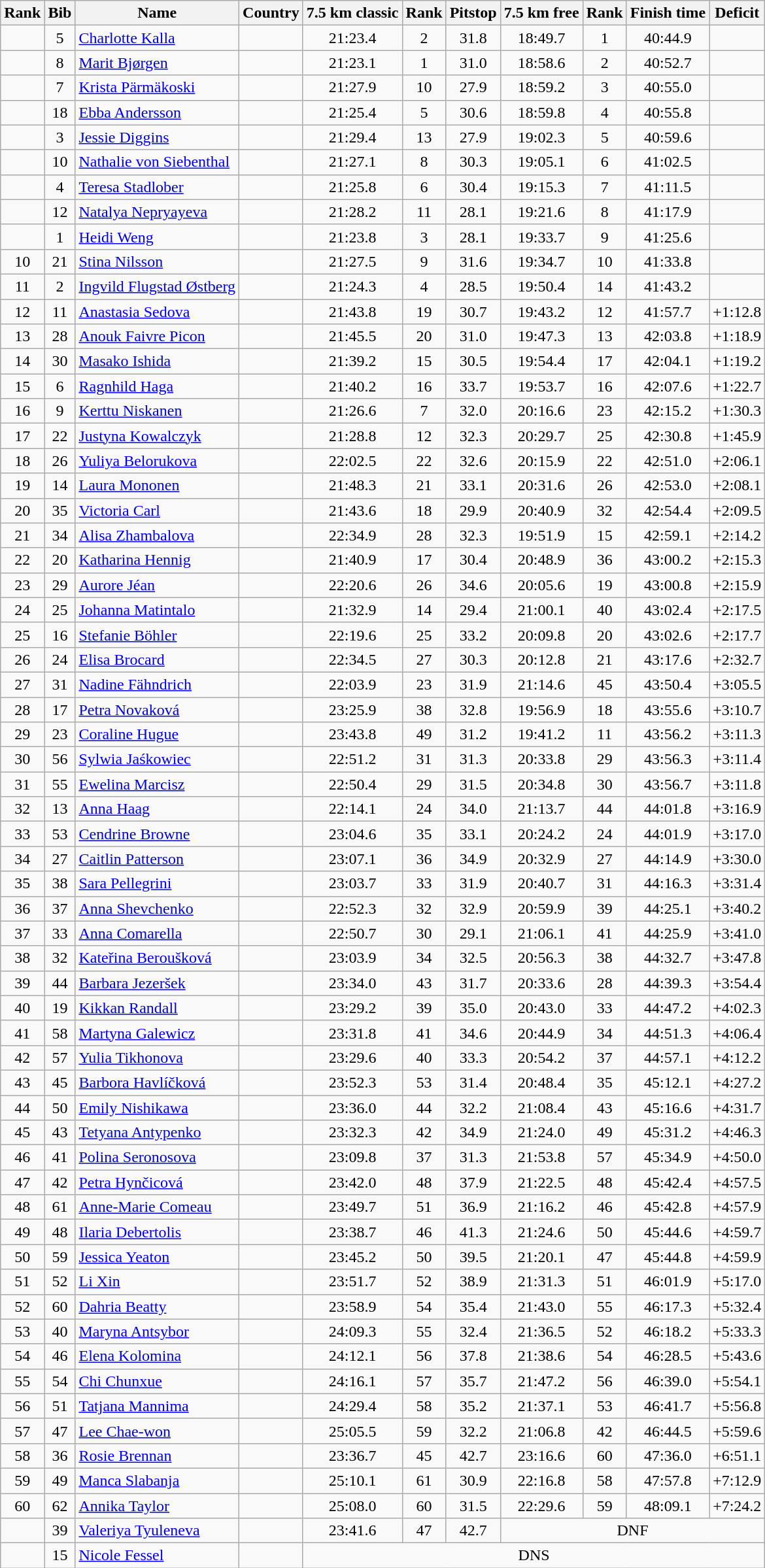<table class="wikitable sortable" style="text-align:center">
<tr>
<th>Rank</th>
<th>Bib</th>
<th>Name</th>
<th>Country</th>
<th>7.5 km classic</th>
<th>Rank</th>
<th>Pitstop</th>
<th>7.5 km free</th>
<th>Rank</th>
<th>Finish time</th>
<th>Deficit</th>
</tr>
<tr>
<td></td>
<td>5</td>
<td align="left"><a href='#'>Charlotte Kalla</a></td>
<td align="left"></td>
<td>21:23.4</td>
<td>2</td>
<td>31.8</td>
<td>18:49.7</td>
<td>1</td>
<td>40:44.9</td>
<td></td>
</tr>
<tr>
<td></td>
<td>8</td>
<td align="left"><a href='#'>Marit Bjørgen</a></td>
<td align="left"></td>
<td>21:23.1</td>
<td>1</td>
<td>31.0</td>
<td>18:58.6</td>
<td>2</td>
<td>40:52.7</td>
<td></td>
</tr>
<tr>
<td></td>
<td>7</td>
<td align="left"><a href='#'>Krista Pärmäkoski</a></td>
<td align="left"></td>
<td>21:27.9</td>
<td>10</td>
<td>27.9</td>
<td>18:59.2</td>
<td>3</td>
<td>40:55.0</td>
<td></td>
</tr>
<tr>
<td></td>
<td>18</td>
<td align="left"><a href='#'>Ebba Andersson</a></td>
<td align="left"></td>
<td>21:25.4</td>
<td>5</td>
<td>30.6</td>
<td>18:59.8</td>
<td>4</td>
<td>40:55.8</td>
<td></td>
</tr>
<tr>
<td></td>
<td>3</td>
<td align="left"><a href='#'>Jessie Diggins</a></td>
<td align="left"></td>
<td>21:29.4</td>
<td>13</td>
<td>27.9</td>
<td>19:02.3</td>
<td>5</td>
<td>40:59.6</td>
<td></td>
</tr>
<tr>
<td></td>
<td>10</td>
<td align="left"><a href='#'>Nathalie von Siebenthal</a></td>
<td align="left"></td>
<td>21:27.1</td>
<td>8</td>
<td>30.3</td>
<td>19:05.1</td>
<td>6</td>
<td>41:02.5</td>
<td></td>
</tr>
<tr>
<td></td>
<td>4</td>
<td align="left"><a href='#'>Teresa Stadlober</a></td>
<td align="left"></td>
<td>21:25.8</td>
<td>6</td>
<td>30.4</td>
<td>19:15.3</td>
<td>7</td>
<td>41:11.5</td>
<td></td>
</tr>
<tr>
<td></td>
<td>12</td>
<td align="left"><a href='#'>Natalya Nepryayeva</a></td>
<td align="left"></td>
<td>21:28.2</td>
<td>11</td>
<td>28.1</td>
<td>19:21.6</td>
<td>8</td>
<td>41:17.9</td>
<td></td>
</tr>
<tr>
<td></td>
<td>1</td>
<td align="left"><a href='#'>Heidi Weng</a></td>
<td align="left"></td>
<td>21:23.8</td>
<td>3</td>
<td>28.1</td>
<td>19:33.7</td>
<td>9</td>
<td>41:25.6</td>
<td></td>
</tr>
<tr>
<td>10</td>
<td>21</td>
<td align="left"><a href='#'>Stina Nilsson</a></td>
<td align="left"></td>
<td>21:27.5</td>
<td>9</td>
<td>31.6</td>
<td>19:34.7</td>
<td>10</td>
<td>41:33.8</td>
<td></td>
</tr>
<tr>
<td>11</td>
<td>2</td>
<td align="left"><a href='#'>Ingvild Flugstad Østberg</a></td>
<td align="left"></td>
<td>21:24.3</td>
<td>4</td>
<td>28.5</td>
<td>19:50.4</td>
<td>14</td>
<td>41:43.2</td>
<td></td>
</tr>
<tr>
<td>12</td>
<td>11</td>
<td align="left"><a href='#'>Anastasia Sedova</a></td>
<td align="left"></td>
<td>21:43.8</td>
<td>19</td>
<td>30.7</td>
<td>19:43.2</td>
<td>12</td>
<td>41:57.7</td>
<td>+1:12.8</td>
</tr>
<tr>
<td>13</td>
<td>28</td>
<td align="left"><a href='#'>Anouk Faivre Picon</a></td>
<td align="left"></td>
<td>21:45.5</td>
<td>20</td>
<td>31.0</td>
<td>19:47.3</td>
<td>13</td>
<td>42:03.8</td>
<td>+1:18.9</td>
</tr>
<tr>
<td>14</td>
<td>30</td>
<td align="left"><a href='#'>Masako Ishida</a></td>
<td align="left"></td>
<td>21:39.2</td>
<td>15</td>
<td>30.5</td>
<td>19:54.4</td>
<td>17</td>
<td>42:04.1</td>
<td>+1:19.2</td>
</tr>
<tr>
<td>15</td>
<td>6</td>
<td align="left"><a href='#'>Ragnhild Haga</a></td>
<td align="left"></td>
<td>21:40.2</td>
<td>16</td>
<td>33.7</td>
<td>19:53.7</td>
<td>16</td>
<td>42:07.6</td>
<td>+1:22.7</td>
</tr>
<tr>
<td>16</td>
<td>9</td>
<td align="left"><a href='#'>Kerttu Niskanen</a></td>
<td align="left"></td>
<td>21:26.6</td>
<td>7</td>
<td>32.0</td>
<td>20:16.6</td>
<td>23</td>
<td>42:15.2</td>
<td>+1:30.3</td>
</tr>
<tr>
<td>17</td>
<td>22</td>
<td align="left"><a href='#'>Justyna Kowalczyk</a></td>
<td align="left"></td>
<td>21:28.8</td>
<td>12</td>
<td>32.3</td>
<td>20:29.7</td>
<td>25</td>
<td>42:30.8</td>
<td>+1:45.9</td>
</tr>
<tr>
<td>18</td>
<td>26</td>
<td align="left"><a href='#'>Yuliya Belorukova</a></td>
<td align="left"></td>
<td>22:02.5</td>
<td>22</td>
<td>32.6</td>
<td>20:15.9</td>
<td>22</td>
<td>42:51.0</td>
<td>+2:06.1</td>
</tr>
<tr>
<td>19</td>
<td>14</td>
<td align="left"><a href='#'>Laura Mononen</a></td>
<td align="left"></td>
<td>21:48.3</td>
<td>21</td>
<td>33.1</td>
<td>20:31.6</td>
<td>26</td>
<td>42:53.0</td>
<td>+2:08.1</td>
</tr>
<tr>
<td>20</td>
<td>35</td>
<td align="left"><a href='#'>Victoria Carl</a></td>
<td align="left"></td>
<td>21:43.6</td>
<td>18</td>
<td>29.9</td>
<td>20:40.9</td>
<td>32</td>
<td>42:54.4</td>
<td>+2:09.5</td>
</tr>
<tr>
<td>21</td>
<td>34</td>
<td align="left"><a href='#'>Alisa Zhambalova</a></td>
<td align="left"></td>
<td>22:34.9</td>
<td>28</td>
<td>32.3</td>
<td>19:51.9</td>
<td>15</td>
<td>42:59.1</td>
<td>+2:14.2</td>
</tr>
<tr>
<td>22</td>
<td>20</td>
<td align="left"><a href='#'>Katharina Hennig</a></td>
<td align="left"></td>
<td>21:40.9</td>
<td>17</td>
<td>30.4</td>
<td>20:48.9</td>
<td>36</td>
<td>43:00.2</td>
<td>+2:15.3</td>
</tr>
<tr>
<td>23</td>
<td>29</td>
<td align="left"><a href='#'>Aurore Jéan</a></td>
<td align="left"></td>
<td>22:20.6</td>
<td>26</td>
<td>34.6</td>
<td>20:05.6</td>
<td>19</td>
<td>43:00.8</td>
<td>+2:15.9</td>
</tr>
<tr>
<td>24</td>
<td>25</td>
<td align="left"><a href='#'>Johanna Matintalo</a></td>
<td align="left"></td>
<td>21:32.9</td>
<td>14</td>
<td>29.4</td>
<td>21:00.1</td>
<td>40</td>
<td>43:02.4</td>
<td>+2:17.5</td>
</tr>
<tr>
<td>25</td>
<td>16</td>
<td align="left"><a href='#'>Stefanie Böhler</a></td>
<td align="left"></td>
<td>22:19.6</td>
<td>25</td>
<td>33.2</td>
<td>20:09.8</td>
<td>20</td>
<td>43:02.6</td>
<td>+2:17.7</td>
</tr>
<tr>
<td>26</td>
<td>24</td>
<td align="left"><a href='#'>Elisa Brocard</a></td>
<td align="left"></td>
<td>22:34.5</td>
<td>27</td>
<td>30.3</td>
<td>20:12.8</td>
<td>21</td>
<td>43:17.6</td>
<td>+2:32.7</td>
</tr>
<tr>
<td>27</td>
<td>31</td>
<td align="left"><a href='#'>Nadine Fähndrich</a></td>
<td align="left"></td>
<td>22:03.9</td>
<td>23</td>
<td>31.9</td>
<td>21:14.6</td>
<td>45</td>
<td>43:50.4</td>
<td>+3:05.5</td>
</tr>
<tr>
<td>28</td>
<td>17</td>
<td align="left"><a href='#'>Petra Novaková</a></td>
<td align="left"></td>
<td>23:25.9</td>
<td>38</td>
<td>32.8</td>
<td>19:56.9</td>
<td>18</td>
<td>43:55.6</td>
<td>+3:10.7</td>
</tr>
<tr>
<td>29</td>
<td>23</td>
<td align="left"><a href='#'>Coraline Hugue</a></td>
<td align="left"></td>
<td>23:43.8</td>
<td>49</td>
<td>31.2</td>
<td>19:41.2</td>
<td>11</td>
<td>43:56.2</td>
<td>+3:11.3</td>
</tr>
<tr>
<td>30</td>
<td>56</td>
<td align="left"><a href='#'>Sylwia Jaśkowiec</a></td>
<td align="left"></td>
<td>22:51.2</td>
<td>31</td>
<td>31.3</td>
<td>20:33.8</td>
<td>29</td>
<td>43:56.3</td>
<td>+3:11.4</td>
</tr>
<tr>
<td>31</td>
<td>55</td>
<td align="left"><a href='#'>Ewelina Marcisz</a></td>
<td align="left"></td>
<td>22:50.4</td>
<td>29</td>
<td>31.5</td>
<td>20:34.8</td>
<td>30</td>
<td>43:56.7</td>
<td>+3:11.8</td>
</tr>
<tr>
<td>32</td>
<td>13</td>
<td align="left"><a href='#'>Anna Haag</a></td>
<td align="left"></td>
<td>22:14.1</td>
<td>24</td>
<td>34.0</td>
<td>21:13.7</td>
<td>44</td>
<td>44:01.8</td>
<td>+3:16.9</td>
</tr>
<tr>
<td>33</td>
<td>53</td>
<td align="left"><a href='#'>Cendrine Browne</a></td>
<td align="left"></td>
<td>23:04.6</td>
<td>35</td>
<td>33.1</td>
<td>20:24.2</td>
<td>24</td>
<td>44:01.9</td>
<td>+3:17.0</td>
</tr>
<tr>
<td>34</td>
<td>27</td>
<td align="left"><a href='#'>Caitlin Patterson</a></td>
<td align="left"></td>
<td>23:07.1</td>
<td>36</td>
<td>34.9</td>
<td>20:32.9</td>
<td>27</td>
<td>44:14.9</td>
<td>+3:30.0</td>
</tr>
<tr>
<td>35</td>
<td>38</td>
<td align="left"><a href='#'>Sara Pellegrini</a></td>
<td align="left"></td>
<td>23:03.7</td>
<td>33</td>
<td>31.9</td>
<td>20:40.7</td>
<td>31</td>
<td>44:16.3</td>
<td>+3:31.4</td>
</tr>
<tr>
<td>36</td>
<td>37</td>
<td align="left"><a href='#'>Anna Shevchenko</a></td>
<td align="left"></td>
<td>22:52.3</td>
<td>32</td>
<td>32.9</td>
<td>20:59.9</td>
<td>39</td>
<td>44:25.1</td>
<td>+3:40.2</td>
</tr>
<tr>
<td>37</td>
<td>33</td>
<td align="left"><a href='#'>Anna Comarella</a></td>
<td align="left"></td>
<td>22:50.7</td>
<td>30</td>
<td>29.1</td>
<td>21:06.1</td>
<td>41</td>
<td>44:25.9</td>
<td>+3:41.0</td>
</tr>
<tr>
<td>38</td>
<td>32</td>
<td align="left"><a href='#'>Kateřina Beroušková</a></td>
<td align="left"></td>
<td>23:03.9</td>
<td>34</td>
<td>32.5</td>
<td>20:56.3</td>
<td>38</td>
<td>44:32.7</td>
<td>+3:47.8</td>
</tr>
<tr>
<td>39</td>
<td>44</td>
<td align="left"><a href='#'>Barbara Jezeršek</a></td>
<td align="left"></td>
<td>23:34.0</td>
<td>43</td>
<td>31.7</td>
<td>20:33.6</td>
<td>28</td>
<td>44:39.3</td>
<td>+3:54.4</td>
</tr>
<tr>
<td>40</td>
<td>19</td>
<td align="left"><a href='#'>Kikkan Randall</a></td>
<td align="left"></td>
<td>23:29.2</td>
<td>39</td>
<td>35.0</td>
<td>20:43.0</td>
<td>33</td>
<td>44:47.2</td>
<td>+4:02.3</td>
</tr>
<tr>
<td>41</td>
<td>58</td>
<td align="left"><a href='#'>Martyna Galewicz</a></td>
<td align="left"></td>
<td>23:31.8</td>
<td>41</td>
<td>34.6</td>
<td>20:44.9</td>
<td>34</td>
<td>44:51.3</td>
<td>+4:06.4</td>
</tr>
<tr>
<td>42</td>
<td>57</td>
<td align="left"><a href='#'>Yulia Tikhonova</a></td>
<td align="left"></td>
<td>23:29.6</td>
<td>40</td>
<td>33.3</td>
<td>20:54.2</td>
<td>37</td>
<td>44:57.1</td>
<td>+4:12.2</td>
</tr>
<tr>
<td>43</td>
<td>45</td>
<td align="left"><a href='#'>Barbora Havlíčková</a></td>
<td align="left"></td>
<td>23:52.3</td>
<td>53</td>
<td>31.4</td>
<td>20:48.4</td>
<td>35</td>
<td>45:12.1</td>
<td>+4:27.2</td>
</tr>
<tr>
<td>44</td>
<td>50</td>
<td align="left"><a href='#'>Emily Nishikawa</a></td>
<td align="left"></td>
<td>23:36.0</td>
<td>44</td>
<td>32.2</td>
<td>21:08.4</td>
<td>43</td>
<td>45:16.6</td>
<td>+4:31.7</td>
</tr>
<tr>
<td>45</td>
<td>43</td>
<td align="left"><a href='#'>Tetyana Antypenko</a></td>
<td align="left"></td>
<td>23:32.3</td>
<td>42</td>
<td>34.9</td>
<td>21:24.0</td>
<td>49</td>
<td>45:31.2</td>
<td>+4:46.3</td>
</tr>
<tr>
<td>46</td>
<td>41</td>
<td align="left"><a href='#'>Polina Seronosova</a></td>
<td align="left"></td>
<td>23:09.8</td>
<td>37</td>
<td>31.3</td>
<td>21:53.8</td>
<td>57</td>
<td>45:34.9</td>
<td>+4:50.0</td>
</tr>
<tr>
<td>47</td>
<td>42</td>
<td align="left"><a href='#'>Petra Hynčicová</a></td>
<td align="left"></td>
<td>23:42.0</td>
<td>48</td>
<td>37.9</td>
<td>21:22.5</td>
<td>48</td>
<td>45:42.4</td>
<td>+4:57.5</td>
</tr>
<tr>
<td>48</td>
<td>61</td>
<td align="left"><a href='#'>Anne-Marie Comeau</a></td>
<td align="left"></td>
<td>23:49.7</td>
<td>51</td>
<td>36.9</td>
<td>21:16.2</td>
<td>46</td>
<td>45:42.8</td>
<td>+4:57.9</td>
</tr>
<tr>
<td>49</td>
<td>48</td>
<td align="left"><a href='#'>Ilaria Debertolis</a></td>
<td align="left"></td>
<td>23:38.7</td>
<td>46</td>
<td>41.3</td>
<td>21:24.6</td>
<td>50</td>
<td>45:44.6</td>
<td>+4:59.7</td>
</tr>
<tr>
<td>50</td>
<td>59</td>
<td align="left"><a href='#'>Jessica Yeaton</a></td>
<td align="left"></td>
<td>23:45.2</td>
<td>50</td>
<td>39.5</td>
<td>21:20.1</td>
<td>47</td>
<td>45:44.8</td>
<td>+4:59.9</td>
</tr>
<tr>
<td>51</td>
<td>52</td>
<td align="left"><a href='#'>Li Xin</a></td>
<td align="left"></td>
<td>23:51.7</td>
<td>52</td>
<td>38.9</td>
<td>21:31.3</td>
<td>51</td>
<td>46:01.9</td>
<td>+5:17.0</td>
</tr>
<tr>
<td>52</td>
<td>60</td>
<td align="left"><a href='#'>Dahria Beatty</a></td>
<td align="left"></td>
<td>23:58.9</td>
<td>54</td>
<td>35.4</td>
<td>21:43.0</td>
<td>55</td>
<td>46:17.3</td>
<td>+5:32.4</td>
</tr>
<tr>
<td>53</td>
<td>40</td>
<td align="left"><a href='#'>Maryna Antsybor</a></td>
<td align="left"></td>
<td>24:09.3</td>
<td>55</td>
<td>32.4</td>
<td>21:36.5</td>
<td>52</td>
<td>46:18.2</td>
<td>+5:33.3</td>
</tr>
<tr>
<td>54</td>
<td>46</td>
<td align="left"><a href='#'>Elena Kolomina</a></td>
<td align="left"></td>
<td>24:12.1</td>
<td>56</td>
<td>37.8</td>
<td>21:38.6</td>
<td>54</td>
<td>46:28.5</td>
<td>+5:43.6</td>
</tr>
<tr>
<td>55</td>
<td>54</td>
<td align="left"><a href='#'>Chi Chunxue</a></td>
<td align="left"></td>
<td>24:16.1</td>
<td>57</td>
<td>35.7</td>
<td>21:47.2</td>
<td>56</td>
<td>46:39.0</td>
<td>+5:54.1</td>
</tr>
<tr>
<td>56</td>
<td>51</td>
<td align="left"><a href='#'>Tatjana Mannima</a></td>
<td align="left"></td>
<td>24:29.4</td>
<td>58</td>
<td>35.2</td>
<td>21:37.1</td>
<td>53</td>
<td>46:41.7</td>
<td>+5:56.8</td>
</tr>
<tr>
<td>57</td>
<td>47</td>
<td align="left"><a href='#'>Lee Chae-won</a></td>
<td align="left"></td>
<td>25:05.5</td>
<td>59</td>
<td>32.2</td>
<td>21:06.8</td>
<td>42</td>
<td>46:44.5</td>
<td>+5:59.6</td>
</tr>
<tr>
<td>58</td>
<td>36</td>
<td align="left"><a href='#'>Rosie Brennan</a></td>
<td align="left"></td>
<td>23:36.7</td>
<td>45</td>
<td>42.7</td>
<td>23:16.6</td>
<td>60</td>
<td>47:36.0</td>
<td>+6:51.1</td>
</tr>
<tr>
<td>59</td>
<td>49</td>
<td align="left"><a href='#'>Manca Slabanja</a></td>
<td align="left"></td>
<td>25:10.1</td>
<td>61</td>
<td>30.9</td>
<td>22:16.8</td>
<td>58</td>
<td>47:57.8</td>
<td>+7:12.9</td>
</tr>
<tr>
<td>60</td>
<td>62</td>
<td align="left"><a href='#'>Annika Taylor</a></td>
<td align="left"></td>
<td>25:08.0</td>
<td>60</td>
<td>31.5</td>
<td>22:29.6</td>
<td>59</td>
<td>48:09.1</td>
<td>+7:24.2</td>
</tr>
<tr>
<td></td>
<td>39</td>
<td align="left"><a href='#'>Valeriya Tyuleneva</a></td>
<td align="left"></td>
<td>23:41.6</td>
<td>47</td>
<td>42.7</td>
<td colspan=4>DNF</td>
</tr>
<tr>
<td></td>
<td>15</td>
<td align="left"><a href='#'>Nicole Fessel</a></td>
<td align="left"></td>
<td colspan=7>DNS</td>
</tr>
</table>
